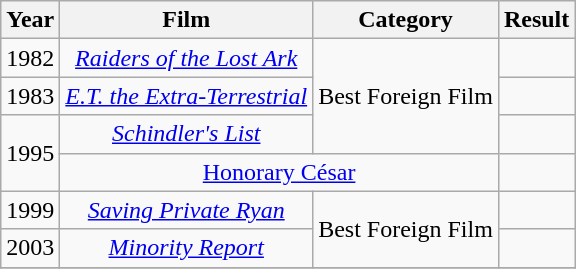<table class="wikitable">
<tr>
<th>Year</th>
<th>Film</th>
<th>Category</th>
<th>Result</th>
</tr>
<tr>
<td style="text-align:center;">1982</td>
<td style="text-align:center;"><em><a href='#'>Raiders of the Lost Ark</a></em></td>
<td style="text-align:center;" rowspan="3">Best Foreign Film</td>
<td></td>
</tr>
<tr>
<td style="text-align:center;">1983</td>
<td style="text-align:center;"><em><a href='#'>E.T. the Extra-Terrestrial</a></em></td>
<td></td>
</tr>
<tr>
<td style="text-align:center;" rowspan="2">1995</td>
<td style="text-align:center;"><em><a href='#'>Schindler's List</a></em></td>
<td></td>
</tr>
<tr>
<td style="text-align:center;" colspan="2"><a href='#'>Honorary César</a></td>
<td></td>
</tr>
<tr>
<td style="text-align:center;">1999</td>
<td style="text-align:center;"><em><a href='#'>Saving Private Ryan</a></em></td>
<td style="text-align:center;" rowspan="2">Best Foreign Film</td>
<td></td>
</tr>
<tr>
<td style="text-align:center;">2003</td>
<td style="text-align:center;"><em><a href='#'>Minority Report</a></em></td>
<td></td>
</tr>
<tr>
</tr>
</table>
